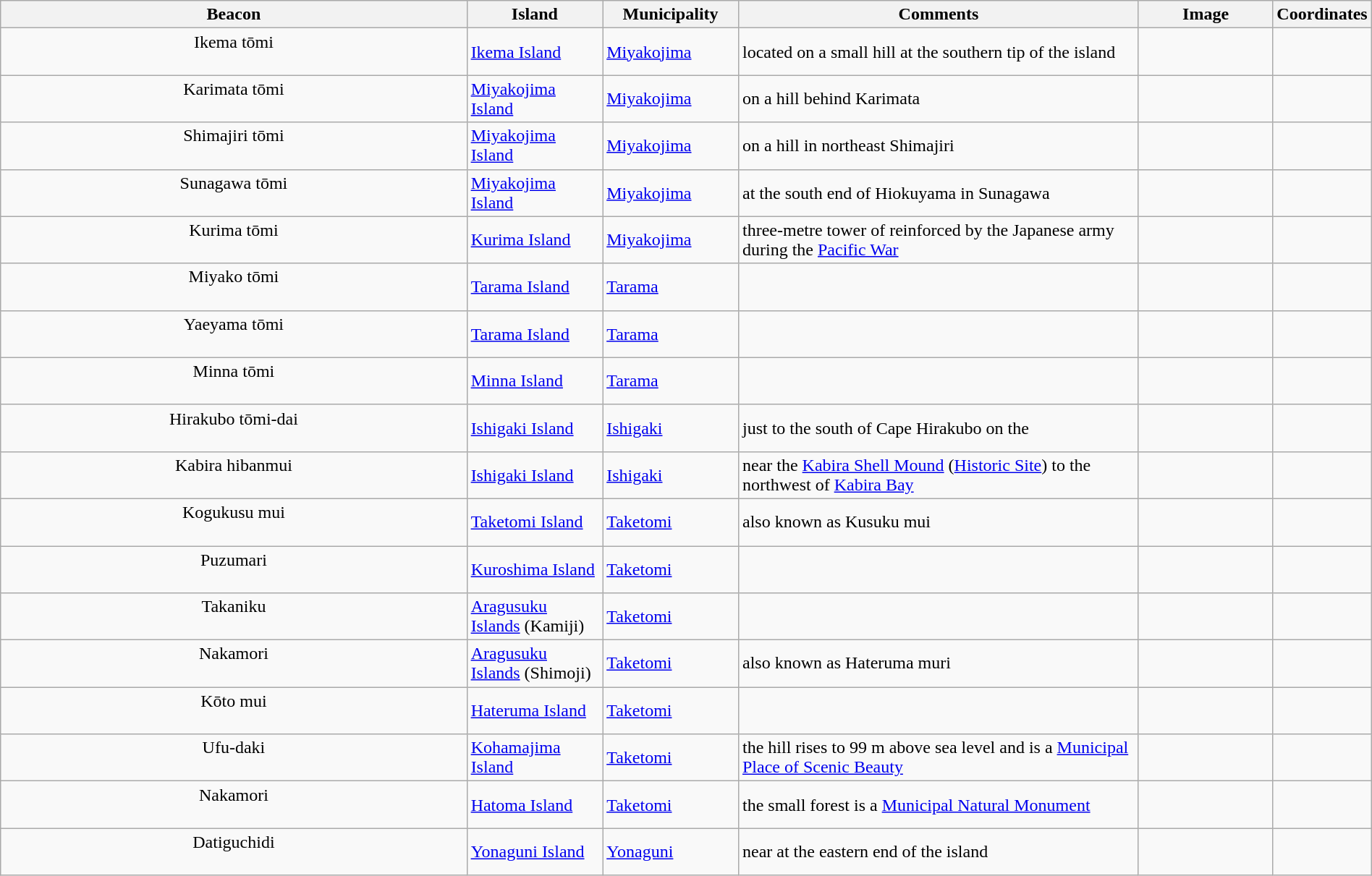<table class="wikitable sortable"  style="width:100%;">
<tr>
<th width="35%" align="left">Beacon</th>
<th width="10%" align="left">Island</th>
<th width="10%" align="left">Municipality</th>
<th width="30%" align="left">Comments</th>
<th width="10%" align="left" class="unsortable">Image</th>
<th width="10%" align="left" class="unsortable">Coordinates</th>
</tr>
<tr>
<td align="center">Ikema tōmi<br><br></td>
<td><a href='#'>Ikema Island</a></td>
<td><a href='#'>Miyakojima</a></td>
<td>located on a small hill at the southern tip of the island</td>
<td></td>
<td></td>
</tr>
<tr>
<td align="center">Karimata tōmi<br><br></td>
<td><a href='#'>Miyakojima Island</a></td>
<td><a href='#'>Miyakojima</a></td>
<td>on a hill behind Karimata</td>
<td></td>
<td><br></td>
</tr>
<tr>
<td align="center">Shimajiri tōmi<br><br></td>
<td><a href='#'>Miyakojima Island</a></td>
<td><a href='#'>Miyakojima</a></td>
<td>on a hill in northeast Shimajiri</td>
<td></td>
<td></td>
</tr>
<tr>
<td align="center">Sunagawa tōmi<br><br></td>
<td><a href='#'>Miyakojima Island</a></td>
<td><a href='#'>Miyakojima</a></td>
<td>at the south end of Hiokuyama in Sunagawa</td>
<td></td>
<td></td>
</tr>
<tr>
<td align="center">Kurima tōmi<br><br></td>
<td><a href='#'>Kurima Island</a></td>
<td><a href='#'>Miyakojima</a></td>
<td>three-metre tower of  reinforced by the Japanese army during the <a href='#'>Pacific War</a></td>
<td></td>
<td></td>
</tr>
<tr>
<td align="center">Miyako tōmi<br><br></td>
<td><a href='#'>Tarama Island</a></td>
<td><a href='#'>Tarama</a></td>
<td></td>
<td></td>
<td></td>
</tr>
<tr>
<td align="center">Yaeyama tōmi<br><br></td>
<td><a href='#'>Tarama Island</a></td>
<td><a href='#'>Tarama</a></td>
<td></td>
<td></td>
<td></td>
</tr>
<tr>
<td align="center">Minna tōmi<br><br></td>
<td><a href='#'>Minna Island</a></td>
<td><a href='#'>Tarama</a></td>
<td></td>
<td></td>
<td></td>
</tr>
<tr>
<td align="center">Hirakubo tōmi-dai<br><br></td>
<td><a href='#'>Ishigaki Island</a></td>
<td><a href='#'>Ishigaki</a></td>
<td>just to the south of Cape Hirakubo on the </td>
<td></td>
<td></td>
</tr>
<tr>
<td align="center">Kabira hibanmui<br><br></td>
<td><a href='#'>Ishigaki Island</a></td>
<td><a href='#'>Ishigaki</a></td>
<td>near the <a href='#'>Kabira Shell Mound</a> (<a href='#'>Historic Site</a>) to the northwest of <a href='#'>Kabira Bay</a></td>
<td></td>
<td></td>
</tr>
<tr>
<td align="center">Kogukusu mui<br><br></td>
<td><a href='#'>Taketomi Island</a></td>
<td><a href='#'>Taketomi</a></td>
<td>also known as Kusuku mui</td>
<td></td>
<td></td>
</tr>
<tr>
<td align="center">Puzumari<br><br></td>
<td><a href='#'>Kuroshima Island</a></td>
<td><a href='#'>Taketomi</a></td>
<td></td>
<td></td>
<td></td>
</tr>
<tr>
<td align="center">Takaniku<br><br></td>
<td><a href='#'>Aragusuku Islands</a> (Kamiji)</td>
<td><a href='#'>Taketomi</a></td>
<td></td>
<td></td>
<td></td>
</tr>
<tr>
<td align="center">Nakamori<br><br></td>
<td><a href='#'>Aragusuku Islands</a> (Shimoji)</td>
<td><a href='#'>Taketomi</a></td>
<td>also known as Hateruma muri</td>
<td></td>
<td></td>
</tr>
<tr>
<td align="center">Kōto mui<br><br></td>
<td><a href='#'>Hateruma Island</a></td>
<td><a href='#'>Taketomi</a></td>
<td></td>
<td></td>
<td></td>
</tr>
<tr>
<td align="center">Ufu-daki<br><br></td>
<td><a href='#'>Kohamajima Island</a></td>
<td><a href='#'>Taketomi</a></td>
<td>the hill rises to 99 m above sea level and is a <a href='#'>Municipal Place of Scenic Beauty</a></td>
<td></td>
<td></td>
</tr>
<tr>
<td align="center">Nakamori<br><br></td>
<td><a href='#'>Hatoma Island</a></td>
<td><a href='#'>Taketomi</a></td>
<td>the small forest is a <a href='#'>Municipal Natural Monument</a></td>
<td></td>
<td></td>
</tr>
<tr>
<td align="center">Datiguchidi<br><br></td>
<td><a href='#'>Yonaguni Island</a></td>
<td><a href='#'>Yonaguni</a></td>
<td>near  at the eastern end of the island</td>
<td></td>
<td></td>
</tr>
</table>
